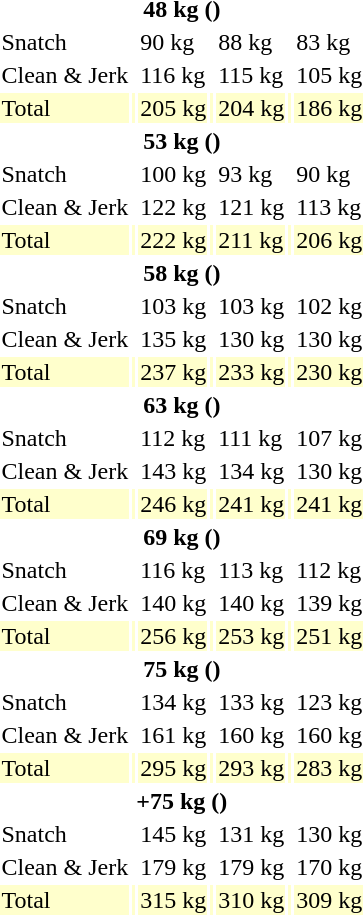<table>
<tr>
<th colspan=7>48 kg ()</th>
</tr>
<tr>
<td>Snatch</td>
<td></td>
<td>90 kg</td>
<td></td>
<td>88 kg</td>
<td></td>
<td>83 kg</td>
</tr>
<tr>
<td>Clean & Jerk</td>
<td></td>
<td>116 kg</td>
<td></td>
<td>115 kg</td>
<td></td>
<td>105 kg</td>
</tr>
<tr bgcolor=ffffcc>
<td>Total</td>
<td></td>
<td>205 kg</td>
<td></td>
<td>204 kg</td>
<td></td>
<td>186 kg</td>
</tr>
<tr>
<th colspan=7>53 kg ()</th>
</tr>
<tr>
<td>Snatch</td>
<td></td>
<td>100 kg</td>
<td></td>
<td>93 kg</td>
<td></td>
<td>90 kg</td>
</tr>
<tr>
<td>Clean & Jerk</td>
<td></td>
<td>122 kg</td>
<td></td>
<td>121 kg</td>
<td></td>
<td>113 kg</td>
</tr>
<tr bgcolor=ffffcc>
<td>Total</td>
<td></td>
<td>222 kg</td>
<td></td>
<td>211 kg</td>
<td></td>
<td>206 kg</td>
</tr>
<tr>
<th colspan=7>58 kg ()</th>
</tr>
<tr>
<td>Snatch</td>
<td></td>
<td>103 kg</td>
<td></td>
<td>103 kg</td>
<td></td>
<td>102 kg</td>
</tr>
<tr>
<td>Clean & Jerk</td>
<td></td>
<td>135 kg</td>
<td></td>
<td>130 kg</td>
<td></td>
<td>130 kg</td>
</tr>
<tr bgcolor=ffffcc>
<td>Total</td>
<td></td>
<td>237 kg</td>
<td></td>
<td>233 kg</td>
<td></td>
<td>230 kg</td>
</tr>
<tr>
<th colspan=7>63 kg ()</th>
</tr>
<tr>
<td>Snatch</td>
<td></td>
<td>112 kg</td>
<td></td>
<td>111 kg</td>
<td></td>
<td>107 kg</td>
</tr>
<tr>
<td>Clean & Jerk</td>
<td></td>
<td>143 kg<br></td>
<td></td>
<td>134 kg</td>
<td></td>
<td>130 kg</td>
</tr>
<tr bgcolor=ffffcc>
<td>Total</td>
<td></td>
<td>246 kg</td>
<td></td>
<td>241 kg</td>
<td></td>
<td>241 kg</td>
</tr>
<tr>
<th colspan=7>69 kg ()</th>
</tr>
<tr>
<td>Snatch</td>
<td></td>
<td>116 kg</td>
<td></td>
<td>113 kg</td>
<td></td>
<td>112 kg</td>
</tr>
<tr>
<td>Clean & Jerk</td>
<td></td>
<td>140 kg</td>
<td></td>
<td>140 kg</td>
<td></td>
<td>139 kg</td>
</tr>
<tr bgcolor=ffffcc>
<td>Total</td>
<td></td>
<td>256 kg</td>
<td></td>
<td>253 kg</td>
<td></td>
<td>251 kg</td>
</tr>
<tr>
<th colspan=7>75 kg ()</th>
</tr>
<tr>
<td>Snatch</td>
<td></td>
<td>134 kg<br></td>
<td></td>
<td>133 kg</td>
<td></td>
<td>123 kg</td>
</tr>
<tr>
<td>Clean & Jerk</td>
<td></td>
<td>161 kg<br></td>
<td></td>
<td>160 kg</td>
<td></td>
<td>160 kg</td>
</tr>
<tr bgcolor=ffffcc>
<td>Total</td>
<td></td>
<td>295 kg<br></td>
<td></td>
<td>293 kg</td>
<td></td>
<td>283 kg</td>
</tr>
<tr>
<th colspan=7>+75 kg ()</th>
</tr>
<tr>
<td>Snatch</td>
<td></td>
<td>145 kg<br></td>
<td></td>
<td>131 kg</td>
<td></td>
<td>130 kg</td>
</tr>
<tr>
<td>Clean & Jerk</td>
<td></td>
<td>179 kg</td>
<td></td>
<td>179 kg</td>
<td></td>
<td>170 kg</td>
</tr>
<tr bgcolor=ffffcc>
<td>Total</td>
<td></td>
<td>315 kg</td>
<td></td>
<td>310 kg</td>
<td></td>
<td>309 kg</td>
</tr>
</table>
